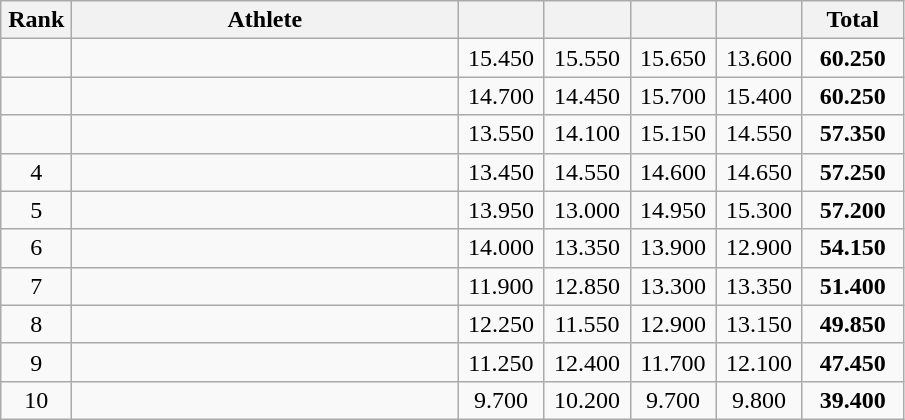<table class=wikitable style="text-align:center">
<tr>
<th width=40>Rank</th>
<th width=250>Athlete</th>
<th width=50></th>
<th width=50></th>
<th width=50></th>
<th width=50></th>
<th width=60>Total</th>
</tr>
<tr>
<td></td>
<td align=left></td>
<td>15.450</td>
<td>15.550</td>
<td>15.650</td>
<td>13.600</td>
<td><strong>60.250</strong></td>
</tr>
<tr>
<td></td>
<td align=left></td>
<td>14.700</td>
<td>14.450</td>
<td>15.700</td>
<td>15.400</td>
<td><strong>60.250</strong></td>
</tr>
<tr>
<td></td>
<td align=left></td>
<td>13.550</td>
<td>14.100</td>
<td>15.150</td>
<td>14.550</td>
<td><strong>57.350</strong></td>
</tr>
<tr>
<td>4</td>
<td align=left></td>
<td>13.450</td>
<td>14.550</td>
<td>14.600</td>
<td>14.650</td>
<td><strong>57.250</strong></td>
</tr>
<tr>
<td>5</td>
<td align=left></td>
<td>13.950</td>
<td>13.000</td>
<td>14.950</td>
<td>15.300</td>
<td><strong>57.200</strong></td>
</tr>
<tr>
<td>6</td>
<td align=left></td>
<td>14.000</td>
<td>13.350</td>
<td>13.900</td>
<td>12.900</td>
<td><strong>54.150</strong></td>
</tr>
<tr>
<td>7</td>
<td align=left></td>
<td>11.900</td>
<td>12.850</td>
<td>13.300</td>
<td>13.350</td>
<td><strong>51.400</strong></td>
</tr>
<tr>
<td>8</td>
<td align=left></td>
<td>12.250</td>
<td>11.550</td>
<td>12.900</td>
<td>13.150</td>
<td><strong>49.850</strong></td>
</tr>
<tr>
<td>9</td>
<td align=left></td>
<td>11.250</td>
<td>12.400</td>
<td>11.700</td>
<td>12.100</td>
<td><strong>47.450</strong></td>
</tr>
<tr>
<td>10</td>
<td align=left></td>
<td>9.700</td>
<td>10.200</td>
<td>9.700</td>
<td>9.800</td>
<td><strong>39.400</strong></td>
</tr>
</table>
